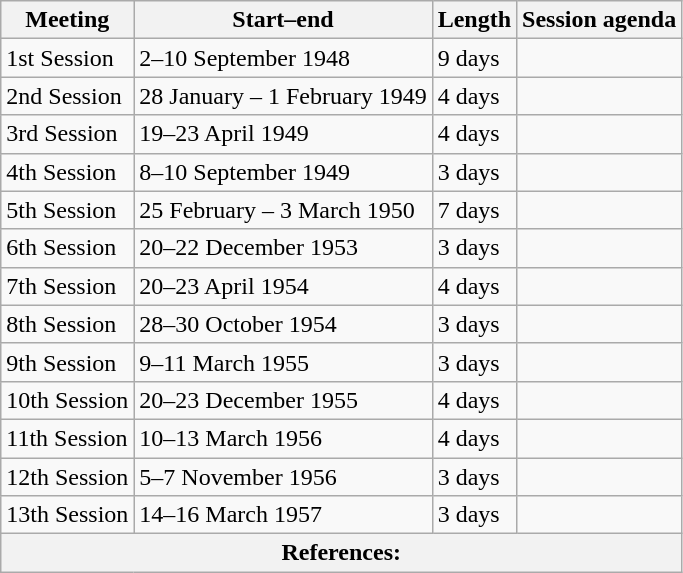<table class="wikitable sortable">
<tr>
<th scope="col">Meeting</th>
<th scope="col">Start–end</th>
<th scope="col">Length</th>
<th scope="col">Session agenda</th>
</tr>
<tr>
<td>1st Session</td>
<td>2–10 September 1948</td>
<td>9 days</td>
<td></td>
</tr>
<tr>
<td>2nd Session</td>
<td>28 January – 1 February 1949</td>
<td>4 days</td>
<td></td>
</tr>
<tr>
<td>3rd Session</td>
<td>19–23 April 1949</td>
<td>4 days</td>
<td></td>
</tr>
<tr>
<td>4th Session</td>
<td>8–10 September 1949</td>
<td>3 days</td>
<td></td>
</tr>
<tr>
<td>5th Session</td>
<td>25 February – 3 March 1950</td>
<td>7 days</td>
<td></td>
</tr>
<tr>
<td>6th Session</td>
<td>20–22 December 1953</td>
<td>3 days</td>
<td></td>
</tr>
<tr>
<td>7th Session</td>
<td>20–23 April 1954</td>
<td>4 days</td>
<td></td>
</tr>
<tr>
<td>8th Session</td>
<td>28–30 October 1954</td>
<td>3 days</td>
<td></td>
</tr>
<tr>
<td>9th Session</td>
<td>9–11 March 1955</td>
<td>3 days</td>
<td></td>
</tr>
<tr>
<td>10th Session</td>
<td>20–23 December 1955</td>
<td>4 days</td>
<td></td>
</tr>
<tr>
<td>11th Session</td>
<td>10–13 March 1956</td>
<td>4 days</td>
<td></td>
</tr>
<tr>
<td>12th Session</td>
<td>5–7 November 1956</td>
<td>3 days</td>
<td></td>
</tr>
<tr>
<td>13th Session</td>
<td>14–16 March 1957</td>
<td>3 days</td>
<td></td>
</tr>
<tr>
<th colspan="8" unsortable><strong>References:</strong><br></th>
</tr>
</table>
